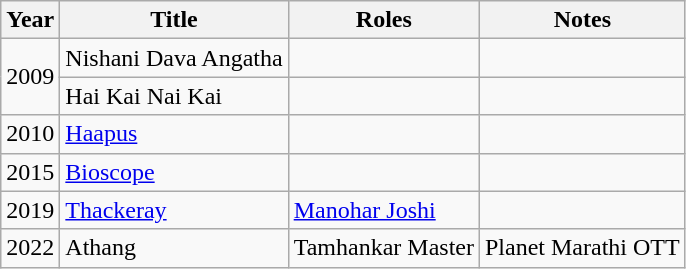<table class="wikitable sortable">
<tr>
<th scope="col">Year</th>
<th scope="col">Title</th>
<th>Roles</th>
<th class="unsortable" scope="col">Notes</th>
</tr>
<tr>
<td rowspan="2">2009</td>
<td>Nishani Dava Angatha</td>
<td></td>
<td></td>
</tr>
<tr>
<td>Hai Kai Nai Kai</td>
<td></td>
<td></td>
</tr>
<tr>
<td>2010</td>
<td><a href='#'>Haapus</a></td>
<td></td>
<td></td>
</tr>
<tr>
<td>2015</td>
<td><a href='#'>Bioscope</a></td>
<td></td>
<td></td>
</tr>
<tr>
<td>2019</td>
<td><a href='#'>Thackeray</a></td>
<td><a href='#'>Manohar Joshi</a></td>
<td></td>
</tr>
<tr>
<td>2022</td>
<td>Athang</td>
<td>Tamhankar Master</td>
<td>Planet Marathi OTT</td>
</tr>
</table>
